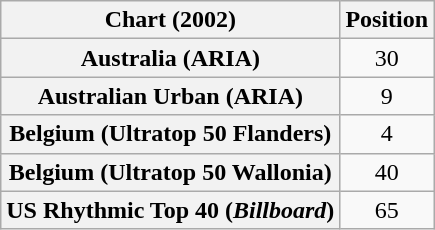<table class="wikitable sortable plainrowheaders" style="text-align:center">
<tr>
<th scope="col">Chart (2002)</th>
<th scope="col">Position</th>
</tr>
<tr>
<th scope="row">Australia (ARIA)</th>
<td>30</td>
</tr>
<tr>
<th scope="row">Australian Urban (ARIA)</th>
<td>9</td>
</tr>
<tr>
<th scope="row">Belgium (Ultratop 50 Flanders)</th>
<td>4</td>
</tr>
<tr>
<th scope="row">Belgium (Ultratop 50 Wallonia)</th>
<td>40</td>
</tr>
<tr>
<th scope="row">US Rhythmic Top 40 (<em>Billboard</em>)</th>
<td>65</td>
</tr>
</table>
